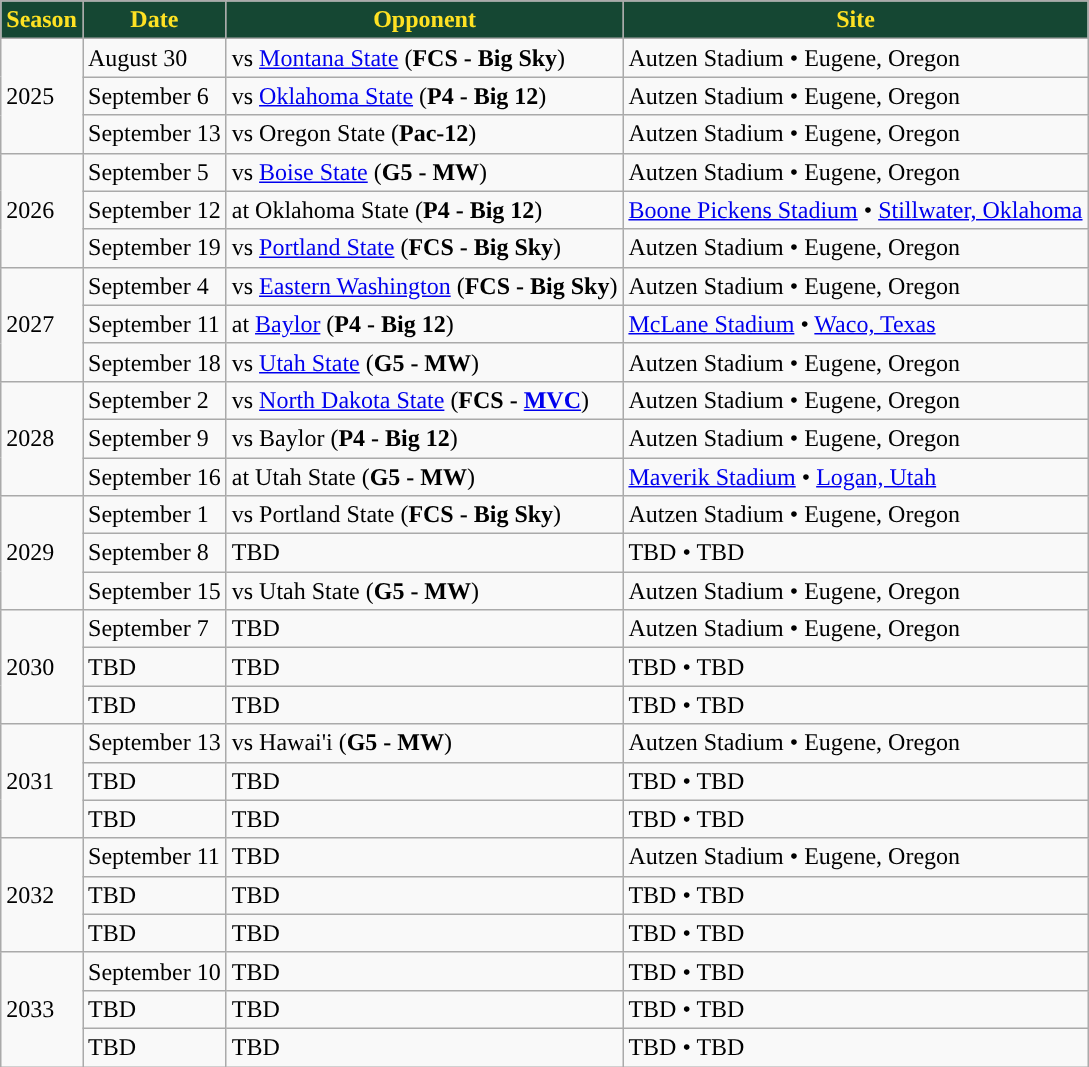<table class="wikitable sortable">
<tr>
<th style="background:#154733; color:#FEE123;">Season</th>
<th style="background:#154733; color:#FEE123;">Date</th>
<th style="background:#154733; color:#FEE123;">Opponent</th>
<th style="background:#154733; color:#FEE123;">Site</th>
</tr>
<tr>
<td rowspan="3">2025</td>
<td>August 30</td>
<td>vs <a href='#'>Montana State</a> (<strong>FCS - Big Sky</strong>)</td>
<td>Autzen Stadium • Eugene, Oregon</td>
</tr>
<tr>
<td>September 6</td>
<td>vs <a href='#'>Oklahoma State</a> (<strong>P4 - Big 12</strong>)</td>
<td>Autzen Stadium • Eugene, Oregon</td>
</tr>
<tr>
<td>September 13</td>
<td>vs Oregon State (<strong>Pac-12</strong>)</td>
<td>Autzen Stadium • Eugene, Oregon</td>
</tr>
<tr>
<td rowspan="3">2026</td>
<td>September 5</td>
<td>vs <a href='#'>Boise State</a> (<strong>G5 - MW</strong>)</td>
<td>Autzen Stadium • Eugene, Oregon</td>
</tr>
<tr>
<td>September 12</td>
<td>at Oklahoma State (<strong>P4 - Big 12</strong>)</td>
<td><a href='#'>Boone Pickens Stadium</a> • <a href='#'>Stillwater, Oklahoma</a></td>
</tr>
<tr>
<td>September 19</td>
<td>vs <a href='#'>Portland State</a> (<strong>FCS - Big Sky</strong>)</td>
<td>Autzen Stadium • Eugene, Oregon</td>
</tr>
<tr>
<td rowspan="3">2027</td>
<td>September 4</td>
<td>vs <a href='#'>Eastern Washington</a> (<strong>FCS - Big Sky</strong>)</td>
<td>Autzen Stadium • Eugene, Oregon</td>
</tr>
<tr>
<td>September 11</td>
<td>at <a href='#'>Baylor</a> (<strong>P4 - Big 12</strong>)</td>
<td><a href='#'>McLane Stadium</a> • <a href='#'>Waco, Texas</a></td>
</tr>
<tr>
<td>September 18</td>
<td>vs <a href='#'>Utah State</a> (<strong>G5 - MW</strong>)</td>
<td>Autzen Stadium • Eugene, Oregon</td>
</tr>
<tr>
<td rowspan="3">2028</td>
<td>September 2</td>
<td>vs <a href='#'>North Dakota State</a> (<strong>FCS - <a href='#'>MVC</a></strong>)</td>
<td>Autzen Stadium • Eugene, Oregon</td>
</tr>
<tr>
<td>September 9</td>
<td>vs Baylor (<strong>P4 - Big 12</strong>)</td>
<td>Autzen Stadium • Eugene, Oregon</td>
</tr>
<tr>
<td>September 16</td>
<td>at Utah State (<strong>G5 - MW</strong>)</td>
<td><a href='#'>Maverik Stadium</a> • <a href='#'>Logan, Utah</a></td>
</tr>
<tr>
<td rowspan="3">2029</td>
<td>September 1</td>
<td>vs Portland State (<strong>FCS - Big Sky</strong>)</td>
<td>Autzen Stadium • Eugene, Oregon</td>
</tr>
<tr>
<td>September 8</td>
<td>TBD</td>
<td>TBD • TBD</td>
</tr>
<tr>
<td>September 15</td>
<td>vs Utah State (<strong>G5 - MW</strong>)</td>
<td>Autzen Stadium • Eugene, Oregon</td>
</tr>
<tr>
<td rowspan="3">2030</td>
<td>September 7</td>
<td>TBD</td>
<td>Autzen Stadium • Eugene, Oregon</td>
</tr>
<tr>
<td>TBD</td>
<td>TBD</td>
<td>TBD • TBD</td>
</tr>
<tr>
<td>TBD</td>
<td>TBD</td>
<td>TBD • TBD</td>
</tr>
<tr>
<td rowspan="3">2031</td>
<td>September 13</td>
<td>vs Hawai'i (<strong>G5 - MW</strong>)</td>
<td>Autzen Stadium • Eugene, Oregon</td>
</tr>
<tr>
<td>TBD</td>
<td>TBD</td>
<td>TBD • TBD</td>
</tr>
<tr>
<td>TBD</td>
<td>TBD</td>
<td>TBD • TBD</td>
</tr>
<tr>
<td rowspan="3">2032</td>
<td>September 11</td>
<td>TBD</td>
<td>Autzen Stadium • Eugene, Oregon</td>
</tr>
<tr>
<td>TBD</td>
<td>TBD</td>
<td>TBD • TBD</td>
</tr>
<tr>
<td>TBD</td>
<td>TBD</td>
<td>TBD • TBD</td>
</tr>
<tr>
<td rowspan="3">2033</td>
<td>September 10</td>
<td>TBD</td>
<td>TBD • TBD</td>
</tr>
<tr>
<td>TBD</td>
<td>TBD</td>
<td>TBD • TBD</td>
</tr>
<tr>
<td>TBD</td>
<td>TBD</td>
<td>TBD • TBD</td>
</tr>
</table>
